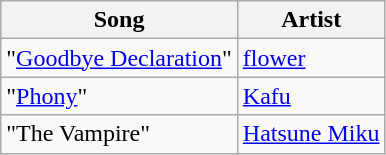<table class="wikitable sortable" style="border-collapse:collapse;">
<tr>
<th scope="col">Song</th>
<th scope="col">Artist</th>
</tr>
<tr>
<td scope="row">"<a href='#'>Goodbye Declaration</a>"</td>
<td><a href='#'>flower</a></td>
</tr>
<tr>
<td scope="row">"<a href='#'>Phony</a>"</td>
<td><a href='#'>Kafu</a></td>
</tr>
<tr>
<td scope="row">"The Vampire"</td>
<td><a href='#'>Hatsune Miku</a></td>
</tr>
</table>
